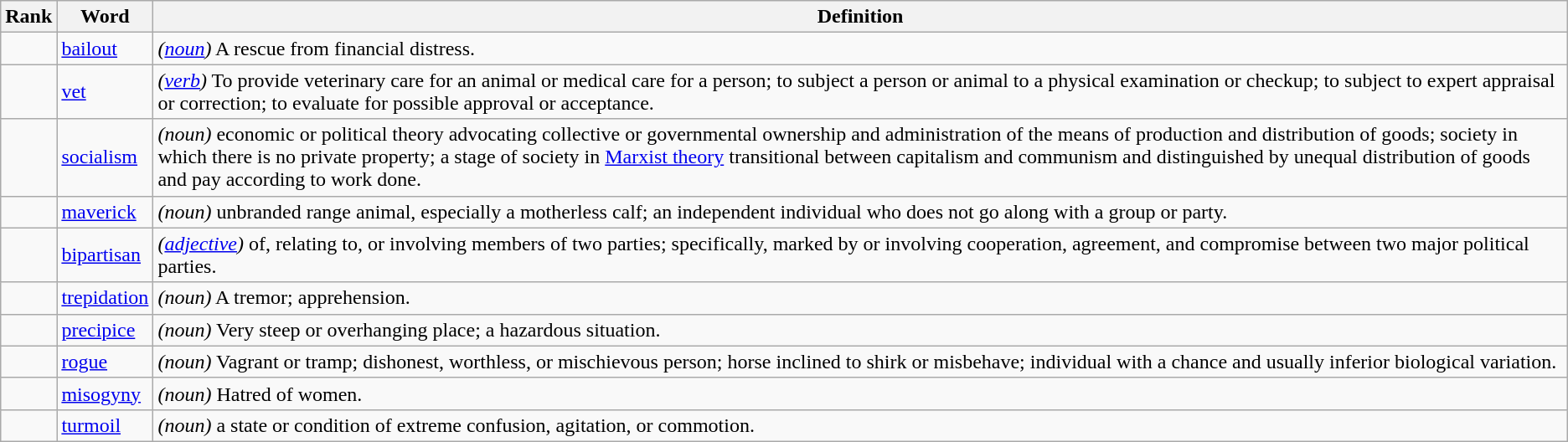<table class="wikitable">
<tr>
<th>Rank</th>
<th>Word</th>
<th>Definition</th>
</tr>
<tr>
<td></td>
<td><a href='#'>bailout</a></td>
<td><em>(<a href='#'>noun</a>)</em> A rescue from financial distress.</td>
</tr>
<tr>
<td></td>
<td><a href='#'>vet</a></td>
<td><em>(<a href='#'>verb</a>)</em> To provide veterinary care for an animal or medical care for a person; to subject a person or animal to a physical examination or checkup; to subject to expert appraisal or correction; to evaluate for possible approval or acceptance.</td>
</tr>
<tr>
<td></td>
<td><a href='#'>socialism</a></td>
<td><em>(noun)</em>  economic or political theory advocating collective or governmental ownership and administration of the means of production and distribution of goods; society in which there is no private property;  a stage of society in <a href='#'>Marxist theory</a> transitional between capitalism and communism and distinguished by unequal distribution of goods and pay according to work done.</td>
</tr>
<tr>
<td></td>
<td><a href='#'>maverick</a></td>
<td><em>(noun)</em> unbranded range animal, especially a motherless calf;  an independent individual who does not go along with a group or party.</td>
</tr>
<tr>
<td></td>
<td><a href='#'>bipartisan</a></td>
<td><em>(<a href='#'>adjective</a>)</em> of, relating to, or involving members of two parties; specifically,  marked by or involving cooperation, agreement, and compromise between two major political parties.</td>
</tr>
<tr>
<td></td>
<td><a href='#'>trepidation</a></td>
<td><em>(noun)</em> A tremor; apprehension.</td>
</tr>
<tr>
<td></td>
<td><a href='#'>precipice</a></td>
<td><em>(noun)</em> Very steep or overhanging place; a hazardous situation.</td>
</tr>
<tr>
<td></td>
<td><a href='#'>rogue</a></td>
<td><em>(noun)</em> Vagrant or tramp; dishonest, worthless, or mischievous person; horse inclined to shirk or misbehave; individual with a chance and usually inferior biological variation.</td>
</tr>
<tr>
<td></td>
<td><a href='#'>misogyny</a></td>
<td><em>(noun)</em> Hatred of women.</td>
</tr>
<tr>
<td></td>
<td><a href='#'>turmoil</a></td>
<td><em>(noun)</em>  a state or condition of extreme confusion, agitation, or commotion.</td>
</tr>
</table>
